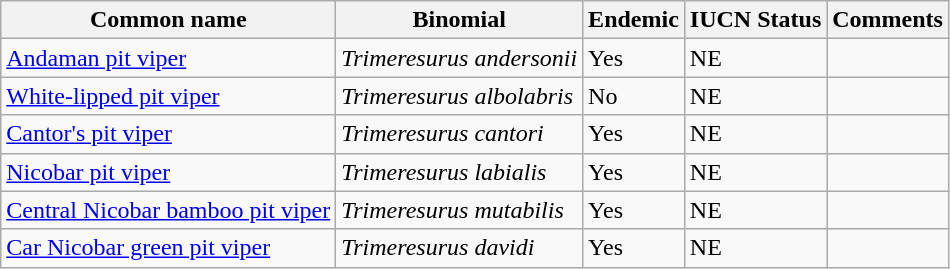<table class="wikitable">
<tr>
<th>Common name</th>
<th>Binomial</th>
<th>Endemic</th>
<th>IUCN Status</th>
<th>Comments</th>
</tr>
<tr>
<td><a href='#'>Andaman pit viper</a></td>
<td><em>Trimeresurus andersonii</em></td>
<td>Yes</td>
<td>NE</td>
<td></td>
</tr>
<tr>
<td><a href='#'>White-lipped pit viper</a></td>
<td><em>Trimeresurus albolabris</em></td>
<td>No</td>
<td>NE</td>
<td></td>
</tr>
<tr>
<td><a href='#'>Cantor's pit viper</a></td>
<td><em>Trimeresurus cantori</em></td>
<td>Yes</td>
<td>NE</td>
<td></td>
</tr>
<tr>
<td><a href='#'>Nicobar pit viper</a></td>
<td><em>Trimeresurus labialis</em></td>
<td>Yes</td>
<td>NE</td>
<td></td>
</tr>
<tr>
<td><a href='#'>Central Nicobar bamboo pit viper</a></td>
<td><em>Trimeresurus mutabilis</em></td>
<td>Yes</td>
<td>NE</td>
<td></td>
</tr>
<tr>
<td><a href='#'>Car Nicobar green pit viper</a></td>
<td><em>Trimeresurus davidi</em></td>
<td>Yes</td>
<td>NE</td>
<td></td>
</tr>
</table>
